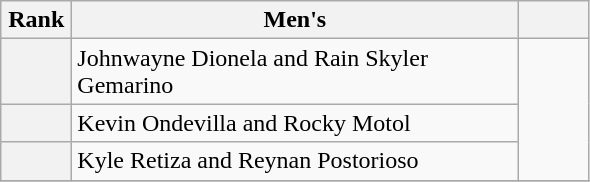<table class="wikitable" style="text-align: center;">
<tr>
<th width=40>Rank</th>
<th width=290>Men's</th>
<th width=40></th>
</tr>
<tr>
<th></th>
<td style="text-align:left;">Johnwayne Dionela and Rain Skyler Gemarino </td>
<td rowspan=3></td>
</tr>
<tr>
<th></th>
<td style="text-align:left;">Kevin Ondevilla and Rocky Motol </td>
</tr>
<tr>
<th></th>
<td style="text-align:left;">Kyle Retiza and Reynan Postorioso </td>
</tr>
<tr>
</tr>
</table>
